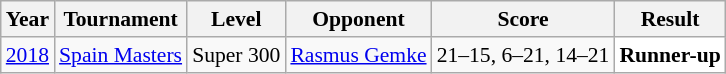<table class="sortable wikitable" style="font-size: 90%;">
<tr>
<th>Year</th>
<th>Tournament</th>
<th>Level</th>
<th>Opponent</th>
<th>Score</th>
<th>Result</th>
</tr>
<tr>
<td align="center"><a href='#'>2018</a></td>
<td align="left"><a href='#'>Spain Masters</a></td>
<td align="left">Super 300</td>
<td align="left"> <a href='#'>Rasmus Gemke</a></td>
<td align="left">21–15, 6–21, 14–21</td>
<td style="text-align:left; background:white"> <strong>Runner-up</strong></td>
</tr>
</table>
